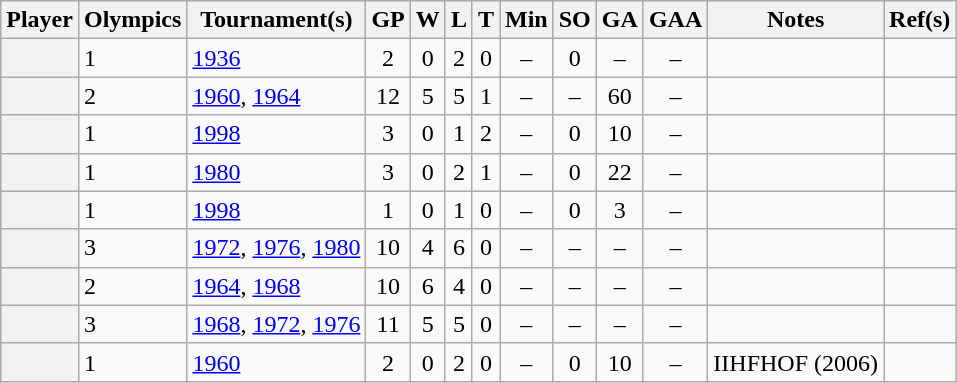<table class="wikitable sortable plainrowheaders" style="text-align:center;">
<tr>
<th scope="col">Player</th>
<th scope="col">Olympics</th>
<th scope="col">Tournament(s)</th>
<th scope="col">GP</th>
<th scope="col">W</th>
<th scope="col">L</th>
<th scope="col">T</th>
<th scope="col">Min</th>
<th scope="col">SO</th>
<th scope="col">GA</th>
<th scope="col">GAA</th>
<th scope="col">Notes</th>
<th scope="col" class="unsortable">Ref(s)</th>
</tr>
<tr>
<th scope="row"></th>
<td align=left>1</td>
<td align=left><a href='#'>1936</a></td>
<td>2</td>
<td>0</td>
<td>2</td>
<td>0</td>
<td>–</td>
<td>0</td>
<td>–</td>
<td>–</td>
<td></td>
<td></td>
</tr>
<tr>
<th scope="row"></th>
<td align=left>2</td>
<td align=left><a href='#'>1960</a>, <a href='#'>1964</a></td>
<td>12</td>
<td>5</td>
<td>5</td>
<td>1</td>
<td>–</td>
<td>–</td>
<td>60</td>
<td>–</td>
<td></td>
<td></td>
</tr>
<tr>
<th scope="row"></th>
<td align=left>1</td>
<td align=left><a href='#'>1998</a></td>
<td>3</td>
<td>0</td>
<td>1</td>
<td>2</td>
<td>–</td>
<td>0</td>
<td>10</td>
<td>–</td>
<td></td>
<td></td>
</tr>
<tr>
<th scope="row"></th>
<td align=left>1</td>
<td align=left><a href='#'>1980</a></td>
<td>3</td>
<td>0</td>
<td>2</td>
<td>1</td>
<td>–</td>
<td>0</td>
<td>22</td>
<td>–</td>
<td></td>
<td></td>
</tr>
<tr>
<th scope="row"></th>
<td align=left>1</td>
<td align=left><a href='#'>1998</a></td>
<td>1</td>
<td>0</td>
<td>1</td>
<td>0</td>
<td>–</td>
<td>0</td>
<td>3</td>
<td>–</td>
<td></td>
<td></td>
</tr>
<tr>
<th scope="row"></th>
<td align=left>3</td>
<td align=left><a href='#'>1972</a>, <a href='#'>1976</a>, <a href='#'>1980</a></td>
<td>10</td>
<td>4</td>
<td>6</td>
<td>0</td>
<td>–</td>
<td>–</td>
<td>–</td>
<td>–</td>
<td></td>
<td></td>
</tr>
<tr>
<th scope="row"></th>
<td align=left>2</td>
<td align=left><a href='#'>1964</a>, <a href='#'>1968</a></td>
<td>10</td>
<td>6</td>
<td>4</td>
<td>0</td>
<td>–</td>
<td>–</td>
<td>–</td>
<td>–</td>
<td></td>
<td></td>
</tr>
<tr>
<th scope="row"></th>
<td align=left>3</td>
<td align=left><a href='#'>1968</a>, <a href='#'>1972</a>, <a href='#'>1976</a></td>
<td>11</td>
<td>5</td>
<td>5</td>
<td>0</td>
<td>–</td>
<td>–</td>
<td>–</td>
<td>–</td>
<td></td>
<td></td>
</tr>
<tr>
<th scope="row"></th>
<td align=left>1</td>
<td align=left><a href='#'>1960</a></td>
<td>2</td>
<td>0</td>
<td>2</td>
<td>0</td>
<td>–</td>
<td>0</td>
<td>10</td>
<td>–</td>
<td>IIHFHOF (2006)</td>
<td></td>
</tr>
</table>
